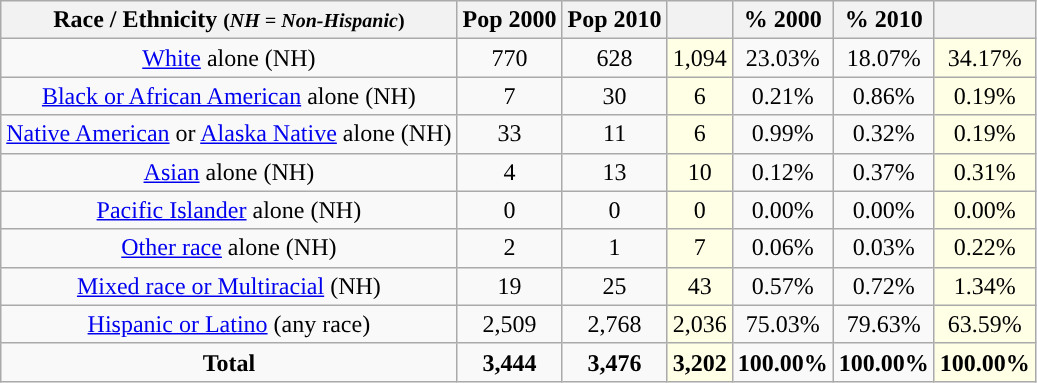<table class="wikitable" style="text-align:center;">
<tr>
<th>Race / Ethnicity <small>(<em>NH = Non-Hispanic</em>)</small></th>
<th>Pop 2000</th>
<th>Pop 2010</th>
<th></th>
<th>% 2000</th>
<th>% 2010</th>
<th></th>
</tr>
<tr>
<td><a href='#'>White</a> alone (NH)</td>
<td>770</td>
<td>628</td>
<td style='background: #ffffe6;'>1,094</td>
<td>23.03%</td>
<td>18.07%</td>
<td style='background: #ffffe6;'>34.17%</td>
</tr>
<tr>
<td><a href='#'>Black or African American</a> alone (NH)</td>
<td>7</td>
<td>30</td>
<td style='background: #ffffe6;'>6</td>
<td>0.21%</td>
<td>0.86%</td>
<td style='background: #ffffe6;'>0.19%</td>
</tr>
<tr>
<td><a href='#'>Native American</a> or <a href='#'>Alaska Native</a> alone (NH)</td>
<td>33</td>
<td>11</td>
<td style='background: #ffffe6;'>6</td>
<td>0.99%</td>
<td>0.32%</td>
<td style='background: #ffffe6;'>0.19%</td>
</tr>
<tr>
<td><a href='#'>Asian</a> alone (NH)</td>
<td>4</td>
<td>13</td>
<td style='background: #ffffe6;'>10</td>
<td>0.12%</td>
<td>0.37%</td>
<td style='background: #ffffe6;'>0.31%</td>
</tr>
<tr>
<td><a href='#'>Pacific Islander</a> alone (NH)</td>
<td>0</td>
<td>0</td>
<td style='background: #ffffe6;'>0</td>
<td>0.00%</td>
<td>0.00%</td>
<td style='background: #ffffe6;'>0.00%</td>
</tr>
<tr>
<td><a href='#'>Other race</a> alone (NH)</td>
<td>2</td>
<td>1</td>
<td style='background: #ffffe6;'>7</td>
<td>0.06%</td>
<td>0.03%</td>
<td style='background: #ffffe6;'>0.22%</td>
</tr>
<tr>
<td><a href='#'>Mixed race or Multiracial</a> (NH)</td>
<td>19</td>
<td>25</td>
<td style='background: #ffffe6;'>43</td>
<td>0.57%</td>
<td>0.72%</td>
<td style='background: #ffffe6;'>1.34%</td>
</tr>
<tr>
<td><a href='#'>Hispanic or Latino</a> (any race)</td>
<td>2,509</td>
<td>2,768</td>
<td style='background: #ffffe6;'>2,036</td>
<td>75.03%</td>
<td>79.63%</td>
<td style='background: #ffffe6;'>63.59%</td>
</tr>
<tr>
<td><strong>Total</strong></td>
<td><strong>3,444</strong></td>
<td><strong>3,476</strong></td>
<td style='background: #ffffe6;'><strong>3,202</strong></td>
<td><strong>100.00%</strong></td>
<td><strong>100.00%</strong></td>
<td style='background: #ffffe6;'><strong>100.00%</strong></td>
</tr>
</table>
